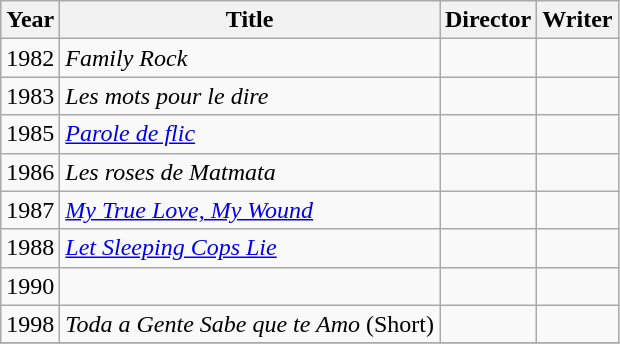<table class="wikitable">
<tr>
<th>Year</th>
<th>Title</th>
<th>Director</th>
<th>Writer</th>
</tr>
<tr>
<td>1982</td>
<td><em>Family Rock</em></td>
<td></td>
<td></td>
</tr>
<tr>
<td>1983</td>
<td><em>Les mots pour le dire</em></td>
<td></td>
<td></td>
</tr>
<tr>
<td>1985</td>
<td><em><a href='#'>Parole de flic</a></em></td>
<td></td>
<td></td>
</tr>
<tr>
<td>1986</td>
<td><em>Les roses de Matmata</em></td>
<td></td>
<td></td>
</tr>
<tr>
<td>1987</td>
<td><em><a href='#'>My True Love, My Wound</a></em></td>
<td></td>
<td></td>
</tr>
<tr>
<td>1988</td>
<td><em><a href='#'>Let Sleeping Cops Lie</a></em></td>
<td></td>
<td></td>
</tr>
<tr>
<td>1990</td>
<td><em></em></td>
<td></td>
<td></td>
</tr>
<tr>
<td>1998</td>
<td><em>Toda a Gente Sabe que te Amo</em> (Short)</td>
<td></td>
<td></td>
</tr>
<tr>
</tr>
</table>
